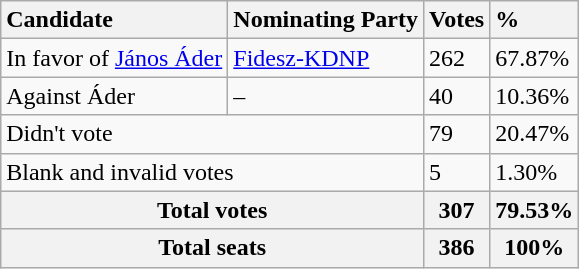<table class="wikitable">
<tr>
<th style="text-align:left">Candidate</th>
<th style="text-align:left">Nominating Party</th>
<th style="text-align:left">Votes</th>
<th style="text-align:left">%</th>
</tr>
<tr>
<td>In favor of <a href='#'>János Áder</a></td>
<td><a href='#'>Fidesz-KDNP</a></td>
<td>262</td>
<td>67.87%</td>
</tr>
<tr>
<td>Against Áder</td>
<td>–</td>
<td>40</td>
<td>10.36%</td>
</tr>
<tr>
<td colspan=2>Didn't vote</td>
<td>79</td>
<td>20.47%</td>
</tr>
<tr>
<td colspan=2>Blank and invalid votes</td>
<td>5</td>
<td>1.30%</td>
</tr>
<tr>
<th colspan=2>Total votes</th>
<th>307</th>
<th>79.53%</th>
</tr>
<tr>
<th colspan=2>Total seats</th>
<th>386</th>
<th>100%</th>
</tr>
</table>
